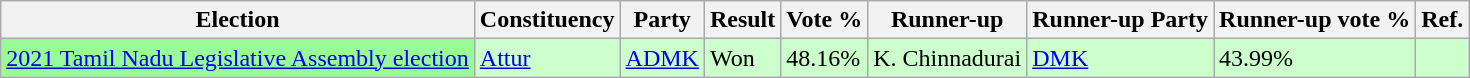<table class="wikitable">
<tr>
<th>Election</th>
<th>Constituency</th>
<th>Party</th>
<th>Result</th>
<th>Vote %</th>
<th>Runner-up</th>
<th>Runner-up Party</th>
<th>Runner-up vote %</th>
<th>Ref.</th>
</tr>
<tr style="background:#cfc;">
<td bgcolor=#98FB98><a href='#'>2021 Tamil Nadu Legislative Assembly election</a></td>
<td><a href='#'>Attur</a></td>
<td><a href='#'>ADMK</a></td>
<td>Won</td>
<td>48.16%</td>
<td>K. Chinnadurai</td>
<td><a href='#'>DMK</a></td>
<td>43.99%</td>
<td></td>
</tr>
</table>
